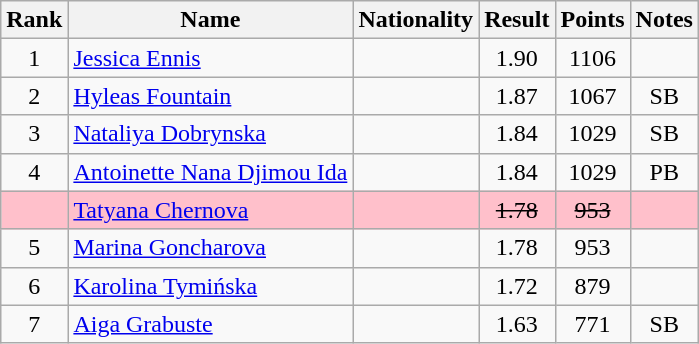<table class="wikitable sortable" style="text-align:center">
<tr>
<th>Rank</th>
<th>Name</th>
<th>Nationality</th>
<th>Result</th>
<th>Points</th>
<th>Notes</th>
</tr>
<tr>
<td>1</td>
<td align=left><a href='#'>Jessica Ennis</a></td>
<td align=left></td>
<td>1.90</td>
<td>1106</td>
<td></td>
</tr>
<tr>
<td>2</td>
<td align=left><a href='#'>Hyleas Fountain</a></td>
<td align=left></td>
<td>1.87</td>
<td>1067</td>
<td>SB</td>
</tr>
<tr>
<td>3</td>
<td align=left><a href='#'>Nataliya Dobrynska</a></td>
<td align=left></td>
<td>1.84</td>
<td>1029</td>
<td>SB</td>
</tr>
<tr>
<td>4</td>
<td align=left><a href='#'>Antoinette Nana Djimou Ida</a></td>
<td align=left></td>
<td>1.84</td>
<td>1029</td>
<td>PB</td>
</tr>
<tr bgcolor=pink>
<td></td>
<td align=left><a href='#'>Tatyana Chernova</a></td>
<td align=left></td>
<td><s>1.78</s></td>
<td><s>953</s></td>
<td></td>
</tr>
<tr>
<td>5</td>
<td align=left><a href='#'>Marina Goncharova</a></td>
<td align=left></td>
<td>1.78</td>
<td>953</td>
<td></td>
</tr>
<tr>
<td>6</td>
<td align=left><a href='#'>Karolina Tymińska</a></td>
<td align=left></td>
<td>1.72</td>
<td>879</td>
<td></td>
</tr>
<tr>
<td>7</td>
<td align=left><a href='#'>Aiga Grabuste</a></td>
<td align=left></td>
<td>1.63</td>
<td>771</td>
<td>SB</td>
</tr>
</table>
